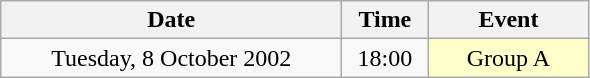<table class = "wikitable" style="text-align:center;">
<tr>
<th width=220>Date</th>
<th width=50>Time</th>
<th width=100>Event</th>
</tr>
<tr>
<td>Tuesday, 8 October 2002</td>
<td>18:00</td>
<td bgcolor=ffffcc>Group A</td>
</tr>
</table>
